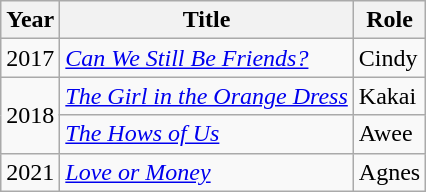<table class="wikitable">
<tr>
<th>Year</th>
<th>Title</th>
<th>Role</th>
</tr>
<tr>
<td>2017</td>
<td><em><a href='#'>Can We Still Be Friends?</a></em></td>
<td>Cindy</td>
</tr>
<tr>
<td rowspan="2">2018</td>
<td><em><a href='#'>The Girl in the Orange Dress</a></em></td>
<td>Kakai</td>
</tr>
<tr>
<td><em><a href='#'>The Hows of Us</a></em></td>
<td>Awee</td>
</tr>
<tr>
<td>2021</td>
<td><em><a href='#'>Love or Money</a></em></td>
<td>Agnes</td>
</tr>
</table>
